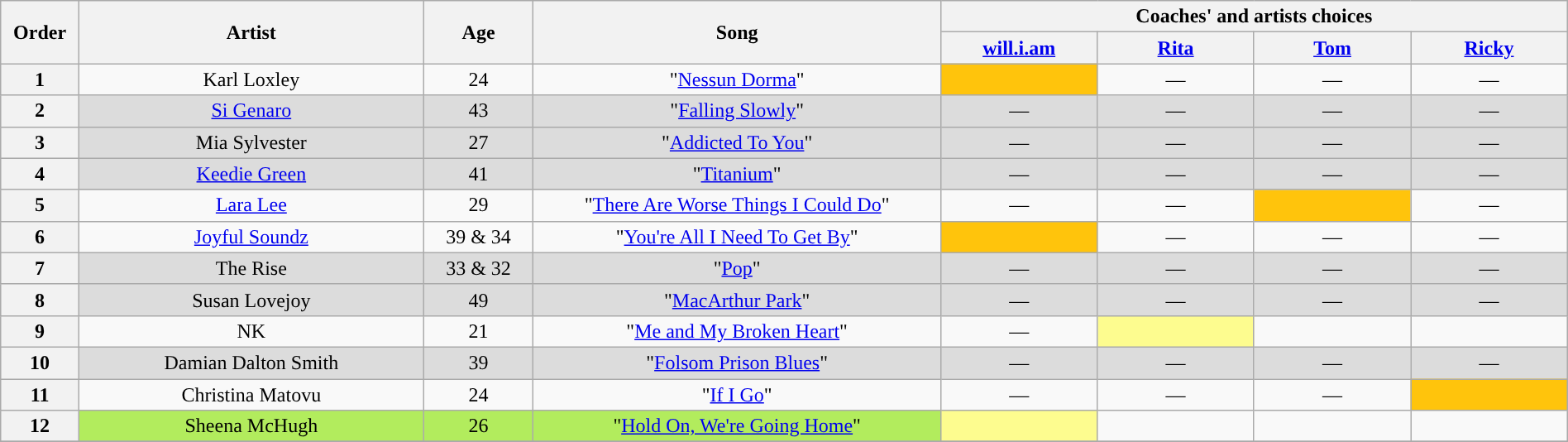<table class="wikitable" style="text-align:center; width:100%;">
<tr>
<th scope="col" rowspan="2" style="width:05%;">Order</th>
<th scope="col" rowspan="2" style="width:22%;">Artist</th>
<th scope="col" rowspan="2" style="width:07%;">Age</th>
<th scope="col" rowspan="2" style="width:26%;">Song</th>
<th colspan="4" style="width:40%;">Coaches' and artists choices</th>
</tr>
<tr>
<th style="width:10%;"><a href='#'>will.i.am</a></th>
<th style="width:10%;"><a href='#'>Rita</a></th>
<th style="width:10%;"><a href='#'>Tom</a></th>
<th style="width:10%;"><a href='#'>Ricky</a></th>
</tr>
<tr>
<th scope="col">1</th>
<td>Karl Loxley</td>
<td>24</td>
<td>"<a href='#'>Nessun Dorma</a>"</td>
<td style="background:#FFC40C;text-align:center;"><strong></strong></td>
<td>—</td>
<td>—</td>
<td>—</td>
</tr>
<tr style="background:#DCDCDC">
<th scope="col">2</th>
<td style="background:#DCDCDC; text-align:center;"><a href='#'>Si Genaro</a></td>
<td style="background:#DCDCDC; text-align:center;">43</td>
<td style="background:#DCDCDC; text-align:center;">"<a href='#'>Falling Slowly</a>"</td>
<td>—</td>
<td>—</td>
<td>—</td>
<td>—</td>
</tr>
<tr style="background:#DCDCDC">
<th scope="col">3</th>
<td style="background:#DCDCDC; text-align:center;">Mia Sylvester</td>
<td style="background:#DCDCDC; text-align:center;">27</td>
<td style="background:#DCDCDC; text-align:center;">"<a href='#'>Addicted To You</a>"</td>
<td>—</td>
<td>—</td>
<td>—</td>
<td>—</td>
</tr>
<tr style="background:#DCDCDC">
<th scope="col">4</th>
<td style="background:#DCDCDC; text-align:center;"><a href='#'>Keedie Green</a></td>
<td style="background:#DCDCDC; text-align:center;">41</td>
<td style="background:#DCDCDC; text-align:center;">"<a href='#'>Titanium</a>"</td>
<td>—</td>
<td>—</td>
<td>—</td>
<td>—</td>
</tr>
<tr>
<th scope="col">5</th>
<td><a href='#'>Lara Lee</a></td>
<td>29</td>
<td>"<a href='#'>There Are Worse Things I Could Do</a>"</td>
<td>—</td>
<td>—</td>
<td style="background:#FFC40C;text-align:center;"><strong></strong></td>
<td>—</td>
</tr>
<tr>
<th>6</th>
<td><a href='#'>Joyful Soundz</a></td>
<td>39 & 34</td>
<td>"<a href='#'>You're All I Need To Get By</a>"</td>
<td style="background:#FFC40C;text-align:center;"><strong></strong></td>
<td>—</td>
<td>—</td>
<td>—</td>
</tr>
<tr style="background:#DCDCDC">
<th scope="col">7</th>
<td style="background:#DCDCDC; text-align:center;">The Rise</td>
<td style="background:#DCDCDC; text-align:center;">33 & 32</td>
<td style="background:#DCDCDC; text-align:center;">"<a href='#'>Pop</a>"</td>
<td>—</td>
<td>—</td>
<td>—</td>
<td>—</td>
</tr>
<tr style="background:#DCDCDC">
<th scope="col">8</th>
<td style="background:#DCDCDC; text-align:center;">Susan Lovejoy</td>
<td style="background:#DCDCDC; text-align:center;">49</td>
<td style="background:#DCDCDC; text-align:center;">"<a href='#'>MacArthur Park</a>"</td>
<td>—</td>
<td>—</td>
<td>—</td>
<td>—</td>
</tr>
<tr>
<th scope="col">9</th>
<td>NK</td>
<td>21</td>
<td>"<a href='#'>Me and My Broken Heart</a>"</td>
<td>—</td>
<td style="background:#fdfc8f;text-align:center;"><strong></strong></td>
<td><strong></strong></td>
<td><strong></strong></td>
</tr>
<tr style="background:#DCDCDC">
<th scope="col">10</th>
<td style="background:#DCDCDC; text-align:center;">Damian Dalton Smith</td>
<td style="background:#DCDCDC; text-align:center;">39</td>
<td style="background:#DCDCDC; text-align:center;">"<a href='#'>Folsom Prison Blues</a>"</td>
<td>—</td>
<td>—</td>
<td>—</td>
<td>—</td>
</tr>
<tr>
<th scope="col">11</th>
<td>Christina Matovu</td>
<td>24</td>
<td>"<a href='#'>If I Go</a>"</td>
<td>—</td>
<td>—</td>
<td>—</td>
<td style="background:#FFC40C;text-align:center;"><strong></strong></td>
</tr>
<tr>
<th scope="col">12</th>
<td style="background-color:#B2EC5D;">Sheena McHugh</td>
<td style="background-color:#B2EC5D;">26</td>
<td style="background-color:#B2EC5D;">"<a href='#'>Hold On, We're Going Home</a>"</td>
<td style="background:#fdfc8f;text-align:center;"><strong></strong></td>
<td><strong></strong></td>
<td><strong></strong></td>
<td><strong></strong></td>
</tr>
<tr>
</tr>
</table>
